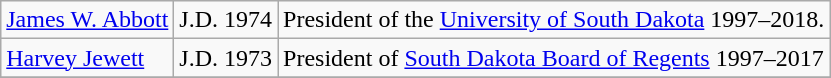<table class="wikitable">
<tr>
<td><a href='#'>James W. Abbott</a></td>
<td>J.D. 1974</td>
<td>President of the <a href='#'>University of South Dakota</a> 1997–2018.</td>
</tr>
<tr>
<td><a href='#'>Harvey Jewett</a></td>
<td>J.D. 1973</td>
<td>President of <a href='#'>South Dakota Board of Regents</a> 1997–2017</td>
</tr>
<tr>
</tr>
</table>
